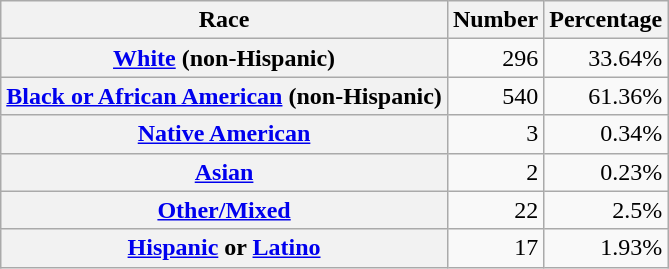<table class="wikitable" style="text-align:right">
<tr>
<th scope="col">Race</th>
<th scope="col">Number</th>
<th scope="col">Percentage</th>
</tr>
<tr>
<th scope="row"><a href='#'>White</a> (non-Hispanic)</th>
<td>296</td>
<td>33.64%</td>
</tr>
<tr>
<th scope="row"><a href='#'>Black or African American</a> (non-Hispanic)</th>
<td>540</td>
<td>61.36%</td>
</tr>
<tr>
<th scope="row"><a href='#'>Native American</a></th>
<td>3</td>
<td>0.34%</td>
</tr>
<tr>
<th scope="row"><a href='#'>Asian</a></th>
<td>2</td>
<td>0.23%</td>
</tr>
<tr>
<th scope="row"><a href='#'>Other/Mixed</a></th>
<td>22</td>
<td>2.5%</td>
</tr>
<tr>
<th scope="row"><a href='#'>Hispanic</a> or <a href='#'>Latino</a></th>
<td>17</td>
<td>1.93%</td>
</tr>
</table>
